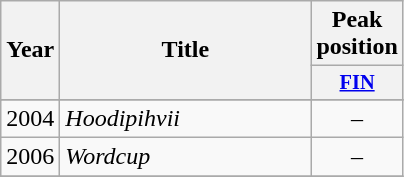<table class="wikitable">
<tr>
<th align="center" rowspan="2" width="10">Year</th>
<th align="center" rowspan="2" width="160">Title</th>
<th align="center" colspan="1" width="20">Peak position</th>
</tr>
<tr>
<th style="width;font-size:85%"><a href='#'>FIN</a> <br></th>
</tr>
<tr>
</tr>
<tr>
<td>2004</td>
<td><em>Hoodipihvii</em></td>
<td style="text-align:center;">–</td>
</tr>
<tr>
<td>2006</td>
<td><em>Wordcup</em></td>
<td style="text-align:center;">–</td>
</tr>
<tr>
</tr>
</table>
